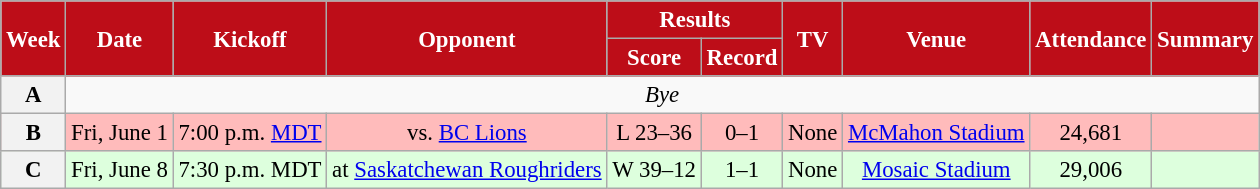<table class="wikitable" style="font-size: 95%;">
<tr>
<th style="background:#BD0D18;color:#FFFFFF;" rowspan=2>Week</th>
<th style="background:#BD0D18;color:#FFFFFF;" rowspan=2>Date</th>
<th style="background:#BD0D18;color:#FFFFFF;" rowspan=2>Kickoff</th>
<th style="background:#BD0D18;color:#FFFFFF;" rowspan=2>Opponent</th>
<th style="background:#BD0D18;color:#FFFFFF;" colspan=2>Results</th>
<th style="background:#BD0D18;color:#FFFFFF;" rowspan=2>TV</th>
<th style="background:#BD0D18;color:#FFFFFF;" rowspan=2>Venue</th>
<th style="background:#BD0D18;color:#FFFFFF;" rowspan=2>Attendance</th>
<th style="background:#BD0D18;color:#FFFFFF;" rowspan=2>Summary</th>
</tr>
<tr>
<th style="background:#BD0D18;color:#FFFFFF;">Score</th>
<th style="background:#BD0D18;color:#FFFFFF;">Record</th>
</tr>
<tr style= bgcolor="ffffff">
<th align="center"><strong>A</strong></th>
<td colspan=9 align="center" valign="middle"><em>Bye</em></td>
</tr>
<tr align="center" bgcolor="#ffbbbb">
<th align="center"><strong>B</strong></th>
<td align="center">Fri, June 1</td>
<td align="center">7:00 p.m. <a href='#'>MDT</a></td>
<td align="center">vs. <a href='#'>BC Lions</a></td>
<td align="center">L 23–36</td>
<td align="center">0–1</td>
<td align="center">None</td>
<td align="center"><a href='#'>McMahon Stadium</a></td>
<td align="center">24,681</td>
<td align="center"></td>
</tr>
<tr align="center" bgcolor="#ddffdd">
<th align="center"><strong>C</strong></th>
<td align="center">Fri, June 8</td>
<td align="center">7:30 p.m. MDT</td>
<td align="center">at <a href='#'>Saskatchewan Roughriders</a></td>
<td align="center">W 39–12</td>
<td align="center">1–1</td>
<td align="center">None</td>
<td align="center"><a href='#'>Mosaic Stadium</a></td>
<td align="center">29,006</td>
<td align="center"></td>
</tr>
</table>
